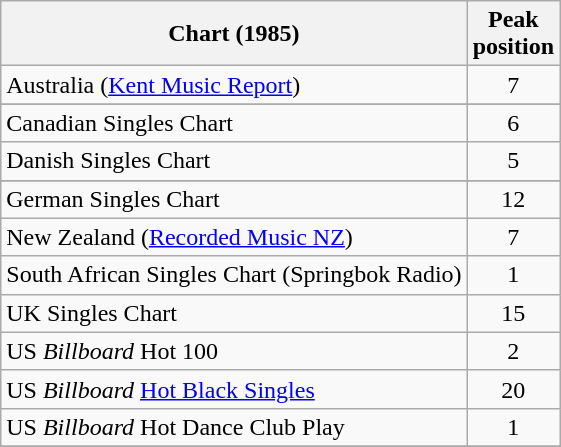<table class="wikitable sortable">
<tr>
<th>Chart (1985)</th>
<th>Peak<br>position</th>
</tr>
<tr>
<td>Australia (<a href='#'>Kent Music Report</a>)</td>
<td align="center">7</td>
</tr>
<tr>
</tr>
<tr>
<td>Canadian Singles Chart</td>
<td align="center">6</td>
</tr>
<tr>
<td>Danish Singles Chart</td>
<td align="center">5</td>
</tr>
<tr>
</tr>
<tr>
<td>German Singles Chart</td>
<td align="center">12</td>
</tr>
<tr>
<td>New Zealand (<a href='#'>Recorded Music NZ</a>)</td>
<td align="center">7</td>
</tr>
<tr>
<td>South African Singles Chart (Springbok Radio)</td>
<td align="center">1</td>
</tr>
<tr>
<td>UK Singles Chart</td>
<td align="center">15</td>
</tr>
<tr>
<td>US <em>Billboard</em> Hot 100</td>
<td align="center">2</td>
</tr>
<tr>
<td>US <em>Billboard</em> <a href='#'>Hot Black Singles</a></td>
<td align="center">20</td>
</tr>
<tr>
<td>US <em>Billboard</em> Hot Dance Club Play</td>
<td align="center">1</td>
</tr>
<tr>
</tr>
</table>
